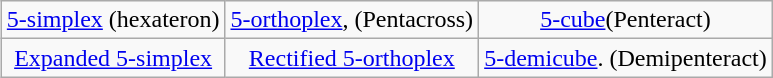<table align=right class=wikitable>
<tr align=center valign=top>
<td><a href='#'>5-simplex</a> (hexateron)</td>
<td><a href='#'>5-orthoplex</a>, (Pentacross)</td>
<td><a href='#'>5-cube</a>(Penteract)</td>
</tr>
<tr align=center valign=top>
<td><a href='#'>Expanded 5-simplex</a></td>
<td><a href='#'>Rectified 5-orthoplex</a></td>
<td><a href='#'>5-demicube</a>. (Demipenteract)</td>
</tr>
</table>
